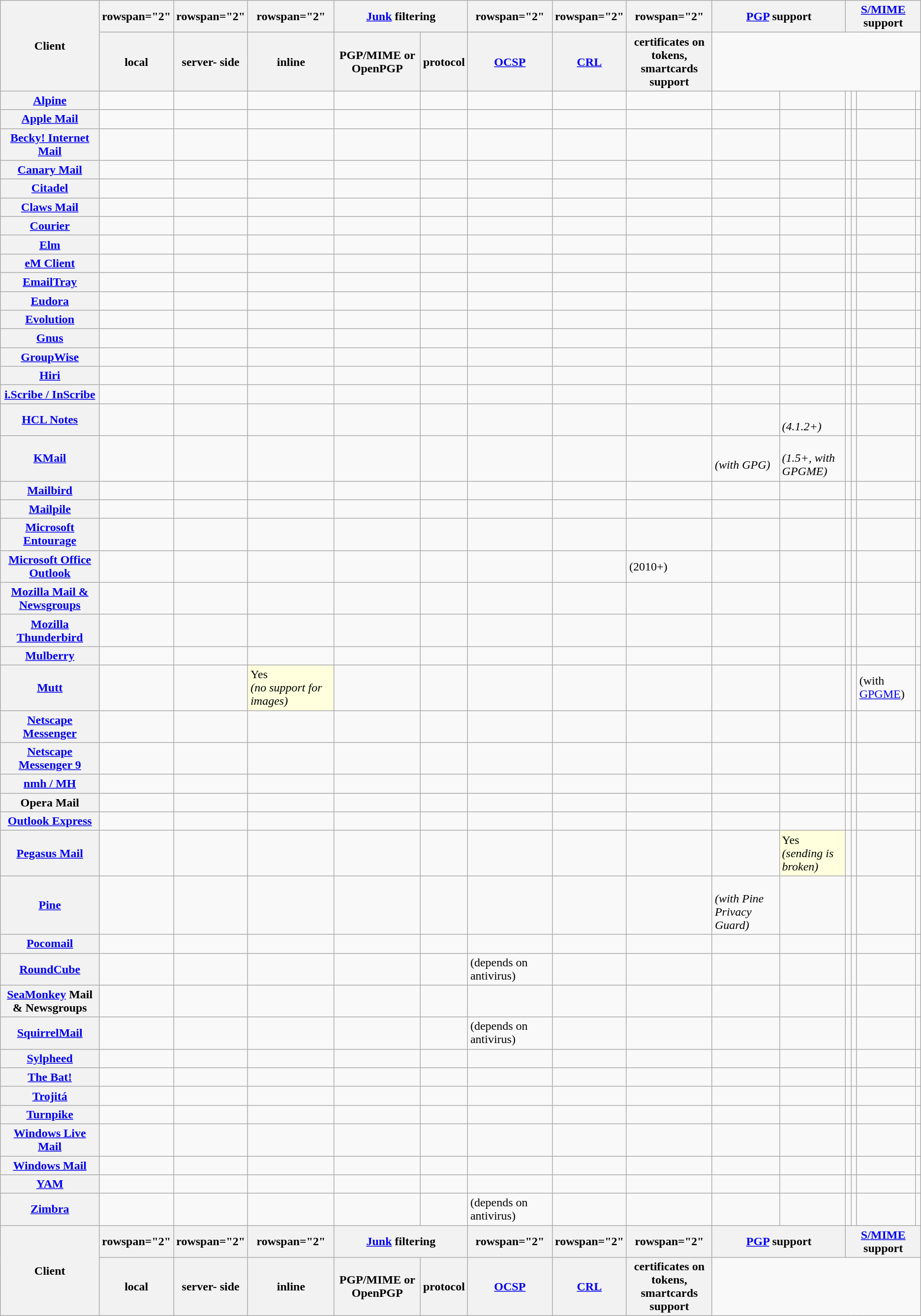<table class="wikitable sortable sort-under sticky-header-multi">
<tr>
<th rowspan="2">Client</th>
<th>rowspan="2" </th>
<th>rowspan="2" </th>
<th>rowspan="2" </th>
<th colspan="2"><a href='#'>Junk</a> filtering</th>
<th>rowspan="2" </th>
<th>rowspan="2" </th>
<th>rowspan="2" </th>
<th colspan="2"><a href='#'>PGP</a> support</th>
<th colspan="4"><a href='#'>S/MIME</a> support</th>
</tr>
<tr>
<th>local</th>
<th>server- side</th>
<th>inline</th>
<th>PGP/MIME or OpenPGP</th>
<th>protocol</th>
<th><a href='#'>OCSP</a></th>
<th><a href='#'>CRL</a></th>
<th>certificates on tokens,<br>smartcards support</th>
</tr>
<tr>
<th><a href='#'>Alpine</a></th>
<td></td>
<td></td>
<td></td>
<td></td>
<td></td>
<td></td>
<td></td>
<td></td>
<td></td>
<td></td>
<td></td>
<td></td>
<td></td>
<td></td>
</tr>
<tr>
<th><a href='#'>Apple Mail</a></th>
<td></td>
<td></td>
<td></td>
<td></td>
<td></td>
<td></td>
<td></td>
<td></td>
<td></td>
<td></td>
<td></td>
<td></td>
<td></td>
<td></td>
</tr>
<tr>
<th><a href='#'>Becky! Internet Mail</a></th>
<td></td>
<td></td>
<td></td>
<td></td>
<td></td>
<td></td>
<td></td>
<td></td>
<td></td>
<td></td>
<td></td>
<td></td>
<td></td>
<td></td>
</tr>
<tr>
<th><a href='#'>Canary Mail</a></th>
<td></td>
<td></td>
<td></td>
<td></td>
<td></td>
<td></td>
<td></td>
<td></td>
<td></td>
<td></td>
<td></td>
<td></td>
<td></td>
<td></td>
</tr>
<tr>
<th><a href='#'>Citadel</a></th>
<td></td>
<td></td>
<td></td>
<td> </td>
<td></td>
<td></td>
<td></td>
<td></td>
<td></td>
<td></td>
<td></td>
<td></td>
<td></td>
</tr>
<tr>
<th><a href='#'>Claws Mail</a></th>
<td></td>
<td></td>
<td></td>
<td></td>
<td></td>
<td></td>
<td></td>
<td></td>
<td></td>
<td></td>
<td></td>
<td></td>
<td></td>
<td></td>
</tr>
<tr>
<th><a href='#'>Courier</a></th>
<td></td>
<td></td>
<td></td>
<td></td>
<td></td>
<td></td>
<td></td>
<td></td>
<td></td>
<td></td>
<td></td>
<td></td>
<td></td>
<td></td>
</tr>
<tr>
<th><a href='#'>Elm</a></th>
<td></td>
<td></td>
<td></td>
<td></td>
<td></td>
<td></td>
<td></td>
<td></td>
<td></td>
<td></td>
<td></td>
<td></td>
<td></td>
<td></td>
</tr>
<tr>
<th><a href='#'>eM Client</a></th>
<td></td>
<td></td>
<td></td>
<td></td>
<td></td>
<td></td>
<td></td>
<td></td>
<td></td>
<td></td>
<td></td>
<td></td>
<td></td>
<td></td>
</tr>
<tr>
<th><a href='#'>EmailTray</a></th>
<td></td>
<td></td>
<td></td>
<td></td>
<td></td>
<td></td>
<td></td>
<td></td>
<td></td>
<td></td>
<td></td>
<td></td>
<td></td>
<td></td>
</tr>
<tr>
<th><a href='#'>Eudora</a></th>
<td></td>
<td></td>
<td></td>
<td></td>
<td></td>
<td></td>
<td></td>
<td></td>
<td> </td>
<td> </td>
<td></td>
<td></td>
<td></td>
<td></td>
</tr>
<tr>
<th><a href='#'>Evolution</a></th>
<td></td>
<td></td>
<td></td>
<td></td>
<td></td>
<td></td>
<td></td>
<td></td>
<td></td>
<td></td>
<td></td>
<td></td>
<td></td>
<td></td>
</tr>
<tr>
<th><a href='#'>Gnus</a></th>
<td></td>
<td></td>
<td></td>
<td></td>
<td></td>
<td></td>
<td></td>
<td></td>
<td></td>
<td></td>
<td></td>
<td></td>
<td></td>
<td></td>
</tr>
<tr>
<th><a href='#'>GroupWise</a></th>
<td></td>
<td></td>
<td></td>
<td></td>
<td></td>
<td></td>
<td></td>
<td></td>
<td></td>
<td></td>
<td></td>
<td></td>
<td></td>
<td></td>
</tr>
<tr>
<th><a href='#'>Hiri</a></th>
<td></td>
<td></td>
<td></td>
<td></td>
<td></td>
<td></td>
<td></td>
<td></td>
<td></td>
<td></td>
<td></td>
<td></td>
<td></td>
<td></td>
</tr>
<tr>
<th><a href='#'>i.Scribe / InScribe</a></th>
<td></td>
<td></td>
<td></td>
<td></td>
<td></td>
<td></td>
<td></td>
<td></td>
<td></td>
<td></td>
<td></td>
<td></td>
<td></td>
<td></td>
</tr>
<tr>
<th><a href='#'>HCL Notes</a></th>
<td></td>
<td></td>
<td></td>
<td></td>
<td></td>
<td></td>
<td> </td>
<td></td>
<td></td>
<td> <br><em>(4.1.2+)</em></td>
<td></td>
<td></td>
<td></td>
<td></td>
</tr>
<tr>
<th><a href='#'>KMail</a></th>
<td></td>
<td></td>
<td></td>
<td></td>
<td></td>
<td></td>
<td></td>
<td></td>
<td> <br><em>(with GPG)</em></td>
<td> <br><em>(1.5+, with GPGME)</em></td>
<td></td>
<td></td>
<td></td>
<td></td>
</tr>
<tr>
<th><a href='#'>Mailbird</a></th>
<td></td>
<td></td>
<td></td>
<td></td>
<td></td>
<td></td>
<td></td>
<td></td>
<td></td>
<td></td>
<td></td>
<td></td>
<td></td>
<td></td>
</tr>
<tr>
<th><a href='#'>Mailpile</a></th>
<td></td>
<td></td>
<td></td>
<td></td>
<td></td>
<td></td>
<td></td>
<td></td>
<td></td>
<td></td>
<td></td>
<td></td>
<td></td>
<td></td>
</tr>
<tr>
<th><a href='#'>Microsoft Entourage</a></th>
<td></td>
<td></td>
<td></td>
<td></td>
<td></td>
<td></td>
<td></td>
<td></td>
<td></td>
<td></td>
<td></td>
<td></td>
<td></td>
<td></td>
</tr>
<tr>
<th><a href='#'>Microsoft Office Outlook</a></th>
<td></td>
<td></td>
<td></td>
<td></td>
<td></td>
<td></td>
<td></td>
<td> (2010+)</td>
<td></td>
<td></td>
<td></td>
<td></td>
<td></td>
<td></td>
</tr>
<tr>
<th><a href='#'>Mozilla Mail & Newsgroups</a></th>
<td></td>
<td></td>
<td></td>
<td></td>
<td></td>
<td></td>
<td></td>
<td></td>
<td></td>
<td></td>
<td></td>
<td></td>
<td></td>
<td></td>
</tr>
<tr>
<th><a href='#'>Mozilla Thunderbird</a></th>
<td></td>
<td> </td>
<td></td>
<td></td>
<td></td>
<td> </td>
<td></td>
<td></td>
<td> </td>
<td></td>
<td></td>
<td></td>
<td></td>
<td></td>
</tr>
<tr>
<th><a href='#'>Mulberry</a></th>
<td></td>
<td></td>
<td></td>
<td></td>
<td></td>
<td></td>
<td></td>
<td></td>
<td> </td>
<td> </td>
<td> </td>
<td></td>
<td></td>
<td></td>
</tr>
<tr>
<th><a href='#'>Mutt</a></th>
<td></td>
<td></td>
<td style="background: #ffffdd;">Yes<br><em>(no support for images)</em></td>
<td></td>
<td></td>
<td></td>
<td></td>
<td></td>
<td></td>
<td></td>
<td></td>
<td></td>
<td> (with <a href='#'>GPGME</a>)</td>
<td></td>
</tr>
<tr>
<th><a href='#'>Netscape Messenger</a></th>
<td></td>
<td></td>
<td></td>
<td></td>
<td></td>
<td></td>
<td></td>
<td></td>
<td></td>
<td></td>
<td></td>
<td></td>
<td></td>
<td></td>
</tr>
<tr>
<th><a href='#'>Netscape Messenger 9</a></th>
<td></td>
<td></td>
<td></td>
<td></td>
<td></td>
<td></td>
<td></td>
<td></td>
<td></td>
<td></td>
<td></td>
<td></td>
<td></td>
<td></td>
</tr>
<tr>
<th><a href='#'>nmh / MH</a></th>
<td></td>
<td></td>
<td></td>
<td></td>
<td></td>
<td></td>
<td></td>
<td></td>
<td></td>
<td></td>
<td></td>
<td></td>
<td></td>
<td></td>
</tr>
<tr>
<th>Opera Mail</th>
<td></td>
<td></td>
<td></td>
<td></td>
<td></td>
<td></td>
<td></td>
<td></td>
<td></td>
<td></td>
<td></td>
<td></td>
<td></td>
<td></td>
</tr>
<tr>
<th><a href='#'>Outlook Express</a></th>
<td></td>
<td></td>
<td></td>
<td></td>
<td></td>
<td></td>
<td></td>
<td></td>
<td> </td>
<td> </td>
<td></td>
<td></td>
<td></td>
<td></td>
</tr>
<tr>
<th><a href='#'>Pegasus Mail</a></th>
<td></td>
<td></td>
<td></td>
<td></td>
<td></td>
<td></td>
<td></td>
<td></td>
<td></td>
<td style="background: #ffffdd;">Yes<br><em>(sending is broken)</em></td>
<td></td>
<td></td>
<td></td>
<td></td>
</tr>
<tr>
<th><a href='#'>Pine</a></th>
<td></td>
<td></td>
<td></td>
<td></td>
<td></td>
<td></td>
<td></td>
<td></td>
<td> <br><em>(with Pine Privacy Guard)</em></td>
<td></td>
<td></td>
<td></td>
<td></td>
<td></td>
</tr>
<tr>
<th><a href='#'>Pocomail</a></th>
<td></td>
<td></td>
<td></td>
<td></td>
<td></td>
<td></td>
<td></td>
<td></td>
<td></td>
<td></td>
<td></td>
<td></td>
<td></td>
<td></td>
</tr>
<tr>
<th><a href='#'>RoundCube</a></th>
<td></td>
<td></td>
<td></td>
<td></td>
<td></td>
<td> (depends on antivirus)</td>
<td></td>
<td></td>
<td></td>
<td></td>
<td></td>
<td></td>
<td></td>
<td></td>
</tr>
<tr>
<th><a href='#'>SeaMonkey</a> Mail & Newsgroups</th>
<td></td>
<td></td>
<td></td>
<td></td>
<td></td>
<td></td>
<td></td>
<td></td>
<td> </td>
<td> </td>
<td></td>
<td></td>
<td></td>
<td></td>
</tr>
<tr>
<th><a href='#'>SquirrelMail</a></th>
<td></td>
<td></td>
<td></td>
<td></td>
<td></td>
<td> (depends on antivirus)</td>
<td></td>
<td></td>
<td></td>
<td></td>
<td></td>
<td></td>
<td></td>
<td></td>
</tr>
<tr>
<th><a href='#'>Sylpheed</a></th>
<td> </td>
<td></td>
<td></td>
<td></td>
<td></td>
<td></td>
<td></td>
<td></td>
<td></td>
<td></td>
<td></td>
<td></td>
<td></td>
<td></td>
</tr>
<tr>
<th><a href='#'>The Bat!</a></th>
<td></td>
<td></td>
<td> </td>
<td></td>
<td></td>
<td></td>
<td></td>
<td></td>
<td></td>
<td></td>
<td></td>
<td> </td>
<td> </td>
<td> </td>
</tr>
<tr>
<th><a href='#'>Trojitá</a></th>
<td></td>
<td></td>
<td></td>
<td></td>
<td></td>
<td></td>
<td></td>
<td></td>
<td></td>
<td></td>
<td></td>
<td></td>
<td></td>
<td></td>
</tr>
<tr>
<th><a href='#'>Turnpike</a></th>
<td></td>
<td></td>
<td></td>
<td></td>
<td></td>
<td></td>
<td></td>
<td></td>
<td></td>
<td></td>
<td></td>
<td></td>
<td></td>
<td></td>
</tr>
<tr>
<th><a href='#'>Windows Live Mail</a></th>
<td></td>
<td></td>
<td></td>
<td></td>
<td></td>
<td></td>
<td></td>
<td></td>
<td></td>
<td></td>
<td></td>
<td></td>
<td></td>
<td></td>
</tr>
<tr>
<th><a href='#'>Windows Mail</a></th>
<td></td>
<td></td>
<td></td>
<td></td>
<td></td>
<td></td>
<td></td>
<td></td>
<td></td>
<td></td>
<td></td>
<td></td>
<td></td>
<td></td>
</tr>
<tr>
<th><a href='#'>YAM</a></th>
<td></td>
<td></td>
<td></td>
<td></td>
<td></td>
<td></td>
<td></td>
<td></td>
<td></td>
<td></td>
<td></td>
<td></td>
<td></td>
<td></td>
</tr>
<tr>
<th><a href='#'>Zimbra</a></th>
<td></td>
<td></td>
<td></td>
<td></td>
<td></td>
<td> (depends on antivirus)</td>
<td></td>
<td></td>
<td></td>
<td></td>
<td></td>
<td></td>
<td></td>
<td></td>
</tr>
<tr class="sortbottom">
<th rowspan="2">Client</th>
<th>rowspan="2" </th>
<th>rowspan="2" </th>
<th>rowspan="2" </th>
<th colspan="2"><a href='#'>Junk</a> filtering</th>
<th>rowspan="2" </th>
<th>rowspan="2" </th>
<th>rowspan="2" </th>
<th colspan="2"><a href='#'>PGP</a> support</th>
<th colspan="4"><a href='#'>S/MIME</a> support</th>
</tr>
<tr class="sortbottom">
<th>local</th>
<th>server- side</th>
<th>inline</th>
<th>PGP/MIME or OpenPGP</th>
<th>protocol</th>
<th><a href='#'>OCSP</a></th>
<th><a href='#'>CRL</a></th>
<th>certificates on tokens,<br>smartcards support</th>
</tr>
</table>
